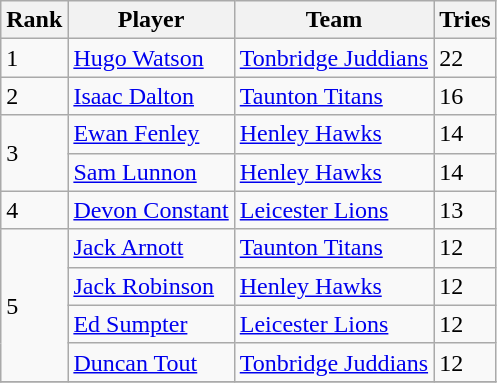<table class="wikitable">
<tr>
<th>Rank</th>
<th>Player</th>
<th>Team</th>
<th>Tries</th>
</tr>
<tr>
<td>1</td>
<td> <a href='#'>Hugo Watson</a></td>
<td><a href='#'>Tonbridge Juddians</a></td>
<td>22</td>
</tr>
<tr>
<td>2</td>
<td> <a href='#'>Isaac Dalton</a></td>
<td><a href='#'>Taunton Titans</a></td>
<td>16</td>
</tr>
<tr>
<td rowspan=2>3</td>
<td> <a href='#'>Ewan Fenley</a></td>
<td><a href='#'>Henley Hawks</a></td>
<td>14</td>
</tr>
<tr>
<td> <a href='#'>Sam Lunnon</a></td>
<td><a href='#'>Henley Hawks</a></td>
<td>14</td>
</tr>
<tr>
<td>4</td>
<td> <a href='#'>Devon Constant</a></td>
<td><a href='#'>Leicester Lions</a></td>
<td>13</td>
</tr>
<tr>
<td rowspan=4>5</td>
<td> <a href='#'>Jack Arnott</a></td>
<td><a href='#'>Taunton Titans</a></td>
<td>12</td>
</tr>
<tr>
<td> <a href='#'>Jack Robinson</a></td>
<td><a href='#'>Henley Hawks</a></td>
<td>12</td>
</tr>
<tr>
<td> <a href='#'>Ed Sumpter</a></td>
<td><a href='#'>Leicester Lions</a></td>
<td>12</td>
</tr>
<tr>
<td> <a href='#'>Duncan Tout</a></td>
<td><a href='#'>Tonbridge Juddians</a></td>
<td>12</td>
</tr>
<tr>
</tr>
</table>
